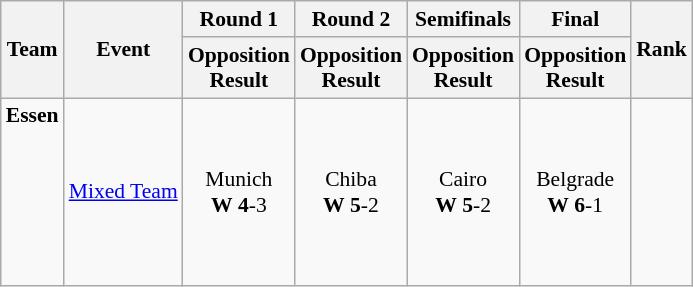<table class="wikitable" border="1" style="font-size:90%">
<tr>
<th rowspan=2>Team</th>
<th rowspan=2>Event</th>
<th>Round 1</th>
<th>Round 2</th>
<th>Semifinals</th>
<th>Final</th>
<th rowspan=2>Rank</th>
</tr>
<tr>
<th>Opposition<br>Result</th>
<th>Opposition<br>Result</th>
<th>Opposition<br>Result</th>
<th>Opposition<br>Result</th>
</tr>
<tr>
<td><strong>Essen</strong><br><br><br><br><br><br><br></td>
<td><a href='#'>Mixed Team</a></td>
<td align=center>Munich <br> <strong>W</strong> <strong>4</strong>-3</td>
<td align=center>Chiba <br> <strong>W</strong> <strong>5</strong>-2</td>
<td align=center>Cairo <br> <strong>W</strong> <strong>5</strong>-2</td>
<td align=center>Belgrade <br> <strong>W</strong> <strong>6</strong>-1</td>
<td align=center></td>
</tr>
</table>
